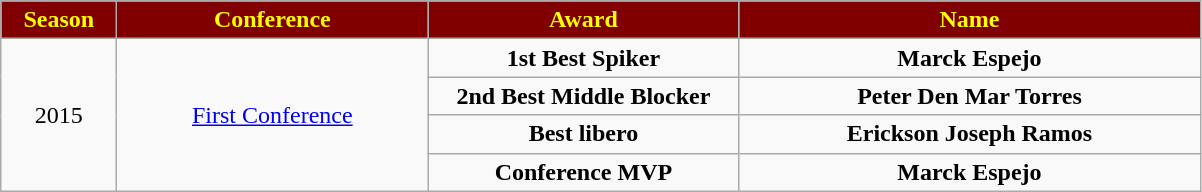<table class="wikitable">
<tr>
<th width=70px style="background: maroon; color: yellow; text-align: center"><strong>Season</strong></th>
<th width=200px style="background: maroon; color: yellow; text-align: center"><strong>Conference</strong></th>
<th width=200px style="background: maroon; color: yellow; text-align: center"><strong>Award</strong></th>
<th width=300px style="background: maroon; color: yellow; text-align: center"><strong>Name</strong></th>
</tr>
<tr align=center>
<td rowspan=4>2015</td>
<td rowspan=4><a href='#'>First Conference</a></td>
<td><strong>1st Best Spiker</strong></td>
<td><strong>Marck Espejo</strong></td>
</tr>
<tr align=center>
<td><strong>2nd Best Middle Blocker</strong></td>
<td><strong>Peter Den Mar Torres</strong></td>
</tr>
<tr align=center>
<td><strong>Best libero</strong></td>
<td><strong>Erickson Joseph Ramos</strong></td>
</tr>
<tr align=center>
<td><strong>Conference MVP</strong></td>
<td><strong>Marck Espejo</strong></td>
</tr>
</table>
